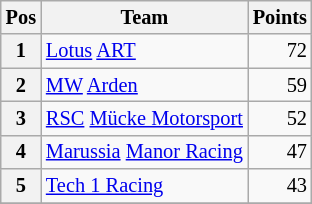<table class="wikitable" style="font-size: 85%;">
<tr>
<th>Pos</th>
<th>Team</th>
<th>Points</th>
</tr>
<tr>
<th>1</th>
<td> <a href='#'>Lotus</a> <a href='#'>ART</a></td>
<td align=right>72</td>
</tr>
<tr>
<th>2</th>
<td> <a href='#'>MW</a> <a href='#'>Arden</a></td>
<td align=right>59</td>
</tr>
<tr>
<th>3</th>
<td> <a href='#'>RSC</a> <a href='#'>Mücke Motorsport</a></td>
<td align=right>52</td>
</tr>
<tr>
<th>4</th>
<td> <a href='#'>Marussia</a> <a href='#'>Manor Racing</a></td>
<td align=right>47</td>
</tr>
<tr>
<th>5</th>
<td> <a href='#'>Tech 1 Racing</a></td>
<td align=right>43</td>
</tr>
<tr>
</tr>
</table>
